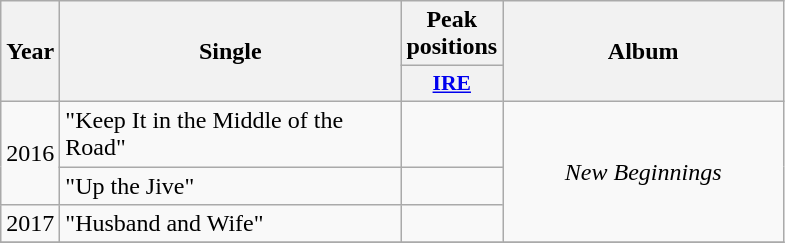<table class="wikitable">
<tr>
<th align="center" rowspan="2" width="10">Year</th>
<th align="center" rowspan="2" width="220">Single</th>
<th align="center" colspan="1" width="20">Peak positions</th>
<th align="center" rowspan="2" width="180">Album</th>
</tr>
<tr>
<th scope="col" style="width:3em;font-size:90%;"><a href='#'>IRE</a><br></th>
</tr>
<tr>
<td style="text-align:center;" rowspan=2>2016</td>
<td>"Keep It in the Middle of the Road"</td>
<td style="text-align:center;"></td>
<td style="text-align:center;" rowspan=3><em>New Beginnings</em></td>
</tr>
<tr>
<td>"Up the Jive"</td>
<td style="text-align:center;"></td>
</tr>
<tr>
<td style="text-align:center;" rowspan=1>2017</td>
<td>"Husband and Wife"</td>
<td style="text-align:center;"></td>
</tr>
<tr>
</tr>
</table>
